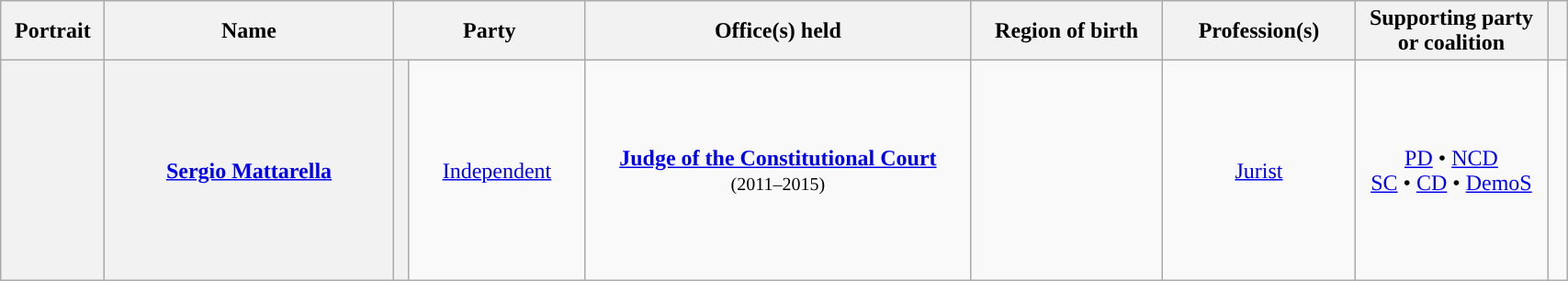<table class="wikitable" style="text-align:center; style=" width="90%">
<tr>
<th width="5%">Portrait</th>
<th width="15%">Name</th>
<th colspan="2" width=10%>Party</th>
<th width="20%">Office(s) held</th>
<th width="10%">Region of birth</th>
<th width="10%">Profession(s)</th>
<th width="10%">Supporting party or coalition</th>
<th width="1%"></th>
</tr>
<tr style="height:10em;">
<th></th>
<th style="font-weight:normal"><strong><a href='#'>Sergio Mattarella</a></strong><br></th>
<th style="background-color:"></th>
<td><a href='#'>Independent</a></td>
<td><strong><a href='#'>Judge of the Constitutional Court</a></strong><br><small>(2011–2015)</small><br></td>
<td></td>
<td><a href='#'>Jurist</a></td>
<td><a href='#'>PD</a> • <a href='#'>NCD</a><br><a href='#'>SC</a> • <a href='#'>CD</a> • <a href='#'>DemoS</a></td>
<td><br></td>
</tr>
</table>
